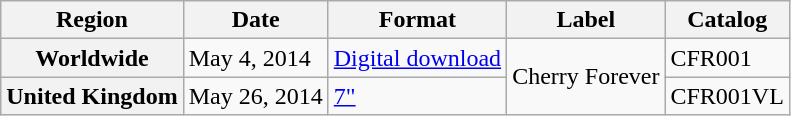<table class="wikitable plainrowheaders" style="text-align:left">
<tr>
<th scope="col">Region</th>
<th scope="col">Date</th>
<th scope="col">Format</th>
<th scope="col">Label</th>
<th scope="col">Catalog</th>
</tr>
<tr>
<th scope="row">Worldwide</th>
<td>May 4, 2014</td>
<td><a href='#'>Digital download</a></td>
<td rowspan="2">Cherry Forever</td>
<td>CFR001</td>
</tr>
<tr>
<th scope="row">United Kingdom</th>
<td>May 26, 2014</td>
<td><a href='#'>7"</a></td>
<td>CFR001VL</td>
</tr>
</table>
